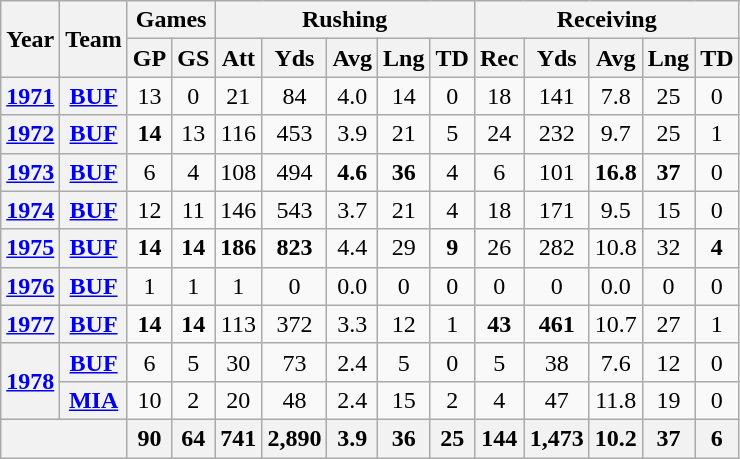<table class="wikitable" style="text-align:center;">
<tr>
<th rowspan="2">Year</th>
<th rowspan="2">Team</th>
<th colspan="2">Games</th>
<th colspan="5">Rushing</th>
<th colspan="5">Receiving</th>
</tr>
<tr>
<th>GP</th>
<th>GS</th>
<th>Att</th>
<th>Yds</th>
<th>Avg</th>
<th>Lng</th>
<th>TD</th>
<th>Rec</th>
<th>Yds</th>
<th>Avg</th>
<th>Lng</th>
<th>TD</th>
</tr>
<tr>
<th><a href='#'>1971</a></th>
<th><a href='#'>BUF</a></th>
<td>13</td>
<td>0</td>
<td>21</td>
<td>84</td>
<td>4.0</td>
<td>14</td>
<td>0</td>
<td>18</td>
<td>141</td>
<td>7.8</td>
<td>25</td>
<td>0</td>
</tr>
<tr>
<th><a href='#'>1972</a></th>
<th><a href='#'>BUF</a></th>
<td><strong>14</strong></td>
<td>13</td>
<td>116</td>
<td>453</td>
<td>3.9</td>
<td>21</td>
<td>5</td>
<td>24</td>
<td>232</td>
<td>9.7</td>
<td>25</td>
<td>1</td>
</tr>
<tr>
<th><a href='#'>1973</a></th>
<th><a href='#'>BUF</a></th>
<td>6</td>
<td>4</td>
<td>108</td>
<td>494</td>
<td><strong>4.6</strong></td>
<td><strong>36</strong></td>
<td>4</td>
<td>6</td>
<td>101</td>
<td><strong>16.8</strong></td>
<td><strong>37</strong></td>
<td>0</td>
</tr>
<tr>
<th><a href='#'>1974</a></th>
<th><a href='#'>BUF</a></th>
<td>12</td>
<td>11</td>
<td>146</td>
<td>543</td>
<td>3.7</td>
<td>21</td>
<td>4</td>
<td>18</td>
<td>171</td>
<td>9.5</td>
<td>15</td>
<td>0</td>
</tr>
<tr>
<th><a href='#'>1975</a></th>
<th><a href='#'>BUF</a></th>
<td><strong>14</strong></td>
<td><strong>14</strong></td>
<td><strong>186</strong></td>
<td><strong>823</strong></td>
<td>4.4</td>
<td>29</td>
<td><strong>9</strong></td>
<td>26</td>
<td>282</td>
<td>10.8</td>
<td>32</td>
<td><strong>4</strong></td>
</tr>
<tr>
<th><a href='#'>1976</a></th>
<th><a href='#'>BUF</a></th>
<td>1</td>
<td>1</td>
<td>1</td>
<td>0</td>
<td>0.0</td>
<td>0</td>
<td>0</td>
<td>0</td>
<td>0</td>
<td>0.0</td>
<td>0</td>
<td>0</td>
</tr>
<tr>
<th><a href='#'>1977</a></th>
<th><a href='#'>BUF</a></th>
<td><strong>14</strong></td>
<td><strong>14</strong></td>
<td>113</td>
<td>372</td>
<td>3.3</td>
<td>12</td>
<td>1</td>
<td><strong>43</strong></td>
<td><strong>461</strong></td>
<td>10.7</td>
<td>27</td>
<td>1</td>
</tr>
<tr>
<th rowspan="2"><a href='#'>1978</a></th>
<th><a href='#'>BUF</a></th>
<td>6</td>
<td>5</td>
<td>30</td>
<td>73</td>
<td>2.4</td>
<td>5</td>
<td>0</td>
<td>5</td>
<td>38</td>
<td>7.6</td>
<td>12</td>
<td>0</td>
</tr>
<tr>
<th><a href='#'>MIA</a></th>
<td>10</td>
<td>2</td>
<td>20</td>
<td>48</td>
<td>2.4</td>
<td>15</td>
<td>2</td>
<td>4</td>
<td>47</td>
<td>11.8</td>
<td>19</td>
<td>0</td>
</tr>
<tr>
<th colspan="2"></th>
<th>90</th>
<th>64</th>
<th>741</th>
<th>2,890</th>
<th>3.9</th>
<th>36</th>
<th>25</th>
<th>144</th>
<th>1,473</th>
<th>10.2</th>
<th>37</th>
<th>6</th>
</tr>
</table>
